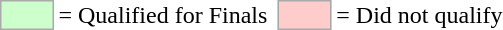<table>
<tr>
<td style="background-color:#ccffcc; border:0.7px solid #aaaaaa; width:2em;"></td>
<td>= Qualified for Finals</td>
<td></td>
<td style="background-color:#ffcccc; border:1px solid #aaaaaa; width:2em;"></td>
<td>= Did not qualify</td>
</tr>
</table>
